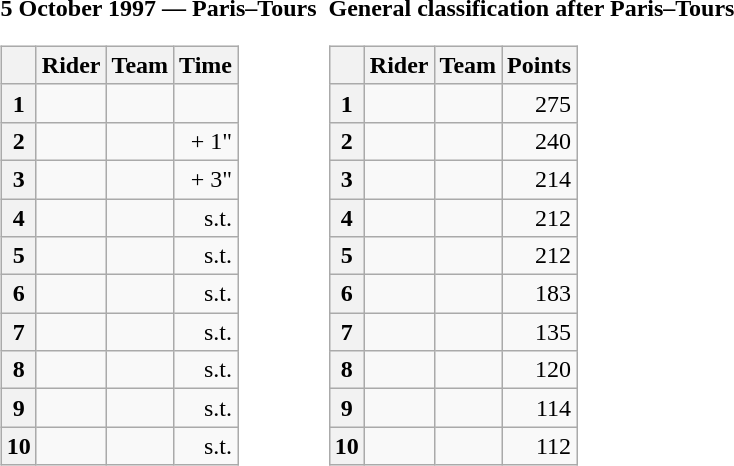<table>
<tr>
<td><strong>5 October 1997 — Paris–Tours </strong><br><table class="wikitable">
<tr>
<th></th>
<th>Rider</th>
<th>Team</th>
<th>Time</th>
</tr>
<tr>
<th>1</th>
<td></td>
<td></td>
<td align="right"></td>
</tr>
<tr>
<th>2</th>
<td></td>
<td></td>
<td align="right">+ 1"</td>
</tr>
<tr>
<th>3</th>
<td></td>
<td></td>
<td align="right">+ 3"</td>
</tr>
<tr>
<th>4</th>
<td></td>
<td></td>
<td align="right">s.t.</td>
</tr>
<tr>
<th>5</th>
<td></td>
<td></td>
<td align="right">s.t.</td>
</tr>
<tr>
<th>6</th>
<td></td>
<td></td>
<td align="right">s.t.</td>
</tr>
<tr>
<th>7</th>
<td></td>
<td></td>
<td align="right">s.t.</td>
</tr>
<tr>
<th>8</th>
<td></td>
<td></td>
<td align="right">s.t.</td>
</tr>
<tr>
<th>9</th>
<td></td>
<td></td>
<td align="right">s.t.</td>
</tr>
<tr>
<th>10</th>
<td></td>
<td></td>
<td align="right">s.t.</td>
</tr>
</table>
</td>
<td></td>
<td><strong>General classification after Paris–Tours</strong><br><table class="wikitable">
<tr>
<th></th>
<th>Rider</th>
<th>Team</th>
<th>Points</th>
</tr>
<tr>
<th>1</th>
<td> </td>
<td></td>
<td align="right">275</td>
</tr>
<tr>
<th>2</th>
<td></td>
<td></td>
<td align="right">240</td>
</tr>
<tr>
<th>3</th>
<td></td>
<td></td>
<td align="right">214</td>
</tr>
<tr>
<th>4</th>
<td></td>
<td></td>
<td align="right">212</td>
</tr>
<tr>
<th>5</th>
<td></td>
<td></td>
<td align="right">212</td>
</tr>
<tr>
<th>6</th>
<td></td>
<td></td>
<td align="right">183</td>
</tr>
<tr>
<th>7</th>
<td></td>
<td></td>
<td align="right">135</td>
</tr>
<tr>
<th>8</th>
<td></td>
<td></td>
<td align="right">120</td>
</tr>
<tr>
<th>9</th>
<td></td>
<td></td>
<td align="right">114</td>
</tr>
<tr>
<th>10</th>
<td></td>
<td></td>
<td align="right">112</td>
</tr>
</table>
</td>
</tr>
</table>
